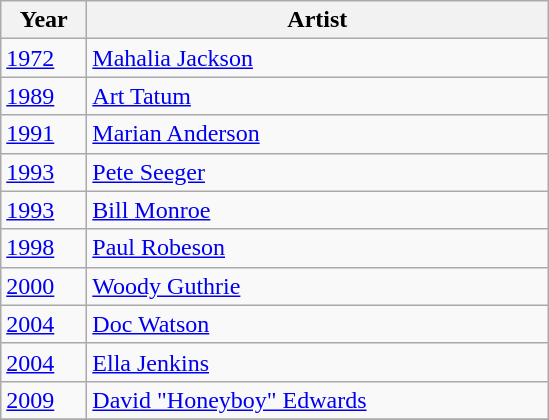<table class="wikitable">
<tr>
<th style="width:50px;">Year</th>
<th style="width:300px;">Artist</th>
</tr>
<tr>
<td><a href='#'>1972</a></td>
<td><a href='#'>Mahalia Jackson</a></td>
</tr>
<tr>
<td><a href='#'>1989</a></td>
<td><a href='#'>Art Tatum</a></td>
</tr>
<tr>
<td><a href='#'>1991</a></td>
<td><a href='#'>Marian Anderson</a></td>
</tr>
<tr>
<td><a href='#'>1993</a></td>
<td><a href='#'>Pete Seeger</a></td>
</tr>
<tr>
<td><a href='#'>1993</a></td>
<td><a href='#'>Bill Monroe</a></td>
</tr>
<tr>
<td><a href='#'>1998</a></td>
<td><a href='#'>Paul Robeson</a></td>
</tr>
<tr>
<td><a href='#'>2000</a></td>
<td><a href='#'>Woody Guthrie</a></td>
</tr>
<tr 0>
<td><a href='#'>2004</a></td>
<td><a href='#'>Doc Watson</a></td>
</tr>
<tr>
<td><a href='#'>2004</a></td>
<td><a href='#'>Ella Jenkins</a></td>
</tr>
<tr>
<td><a href='#'>2009</a></td>
<td><a href='#'>David "Honeyboy" Edwards</a></td>
</tr>
<tr>
</tr>
</table>
